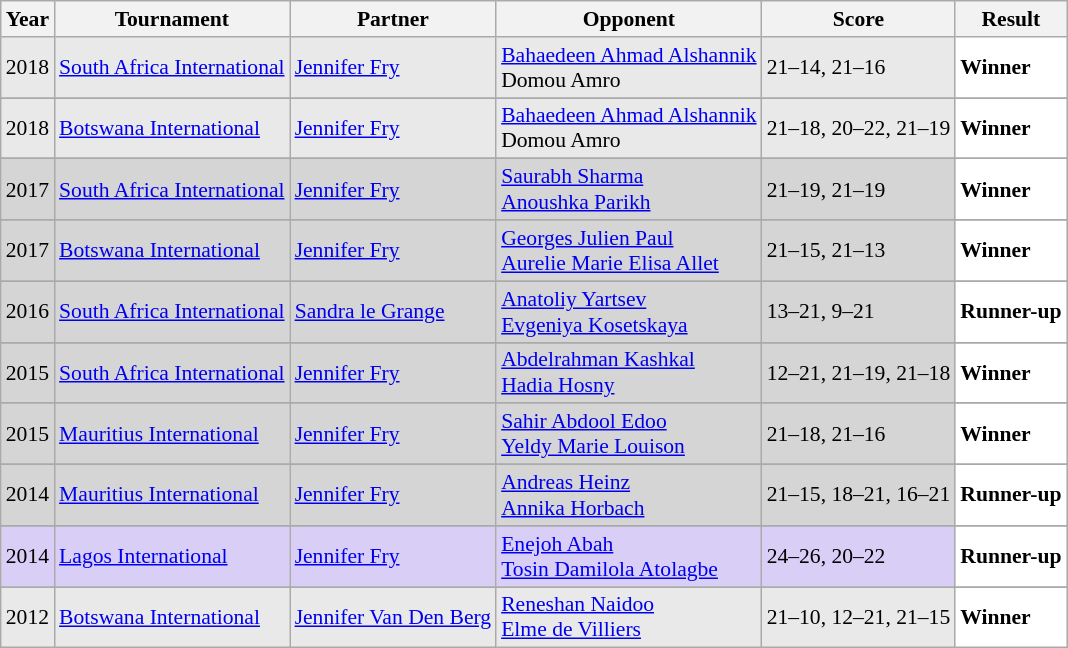<table class="sortable wikitable" style="font-size: 90%;">
<tr>
<th>Year</th>
<th>Tournament</th>
<th>Partner</th>
<th>Opponent</th>
<th>Score</th>
<th>Result</th>
</tr>
<tr style="background:#E9E9E9">
<td align="center">2018</td>
<td align="left"><a href='#'>South Africa International</a></td>
<td align="left"> <a href='#'>Jennifer Fry</a></td>
<td align="left"> <a href='#'>Bahaedeen Ahmad Alshannik</a> <br>  Domou Amro</td>
<td align="left">21–14, 21–16</td>
<td style="text-align:left; background:white"> <strong>Winner</strong></td>
</tr>
<tr>
</tr>
<tr style="background:#E9E9E9">
<td align="center">2018</td>
<td align="left"><a href='#'>Botswana International</a></td>
<td align="left"> <a href='#'>Jennifer Fry</a></td>
<td align="left"> <a href='#'>Bahaedeen Ahmad Alshannik</a> <br>  Domou Amro</td>
<td align="left">21–18, 20–22, 21–19</td>
<td style="text-align:left; background:white"> <strong>Winner</strong></td>
</tr>
<tr>
</tr>
<tr style="background:#D5D5D5">
<td align="center">2017</td>
<td align="left"><a href='#'>South Africa International</a></td>
<td align="left"> <a href='#'>Jennifer Fry</a></td>
<td align="left"> <a href='#'>Saurabh Sharma</a> <br>  <a href='#'>Anoushka Parikh</a></td>
<td align="left">21–19, 21–19</td>
<td style="text-align:left; background:white"> <strong>Winner</strong></td>
</tr>
<tr>
</tr>
<tr style="background:#D5D5D5">
<td align="center">2017</td>
<td align="left"><a href='#'>Botswana International</a></td>
<td align="left"> <a href='#'>Jennifer Fry</a></td>
<td align="left"> <a href='#'>Georges Julien Paul</a> <br>  <a href='#'>Aurelie Marie Elisa Allet</a></td>
<td align="left">21–15, 21–13</td>
<td style="text-align:left; background:white"> <strong>Winner</strong></td>
</tr>
<tr>
</tr>
<tr style="background:#D5D5D5">
<td align="center">2016</td>
<td align="left"><a href='#'>South Africa International</a></td>
<td align="left"> <a href='#'>Sandra le Grange</a></td>
<td align="left"> <a href='#'>Anatoliy Yartsev</a> <br>  <a href='#'>Evgeniya Kosetskaya</a></td>
<td align="left">13–21, 9–21</td>
<td style="text-align:left; background:white"> <strong>Runner-up</strong></td>
</tr>
<tr>
</tr>
<tr style="background:#D5D5D5">
<td align="center">2015</td>
<td align="left"><a href='#'>South Africa International</a></td>
<td align="left"> <a href='#'>Jennifer Fry</a></td>
<td align="left"> <a href='#'>Abdelrahman Kashkal</a> <br>  <a href='#'>Hadia Hosny</a></td>
<td align="left">12–21, 21–19, 21–18</td>
<td style="text-align:left; background:white"> <strong>Winner</strong></td>
</tr>
<tr>
</tr>
<tr style="background:#D5D5D5">
<td align="center">2015</td>
<td align="left"><a href='#'>Mauritius International</a></td>
<td align="left"> <a href='#'>Jennifer Fry</a></td>
<td align="left"> <a href='#'>Sahir Abdool Edoo</a> <br>  <a href='#'>Yeldy Marie Louison</a></td>
<td align="left">21–18, 21–16</td>
<td style="text-align:left; background:white"> <strong>Winner</strong></td>
</tr>
<tr>
</tr>
<tr style="background:#D5D5D5">
<td align="center">2014</td>
<td align="left"><a href='#'>Mauritius International</a></td>
<td align="left"> <a href='#'>Jennifer Fry</a></td>
<td align="left"> <a href='#'>Andreas Heinz</a> <br>  <a href='#'>Annika Horbach</a></td>
<td align="left">21–15, 18–21, 16–21</td>
<td style="text-align:left; background:white"> <strong>Runner-up</strong></td>
</tr>
<tr>
</tr>
<tr style="background:#D8CEF6">
<td align="center">2014</td>
<td align="left"><a href='#'>Lagos International</a></td>
<td align="left"> <a href='#'>Jennifer Fry</a></td>
<td align="left"> <a href='#'>Enejoh Abah</a> <br>  <a href='#'>Tosin Damilola Atolagbe</a></td>
<td align="left">24–26, 20–22</td>
<td style="text-align:left; background:white"> <strong>Runner-up</strong></td>
</tr>
<tr>
</tr>
<tr style="background:#E9E9E9">
<td align="center">2012</td>
<td align="left"><a href='#'>Botswana International</a></td>
<td align="left"> <a href='#'>Jennifer Van Den Berg</a></td>
<td align="left"> <a href='#'>Reneshan Naidoo</a> <br>  <a href='#'>Elme de Villiers</a></td>
<td align="left">21–10, 12–21, 21–15</td>
<td style="text-align:left; background:white"> <strong>Winner</strong></td>
</tr>
</table>
